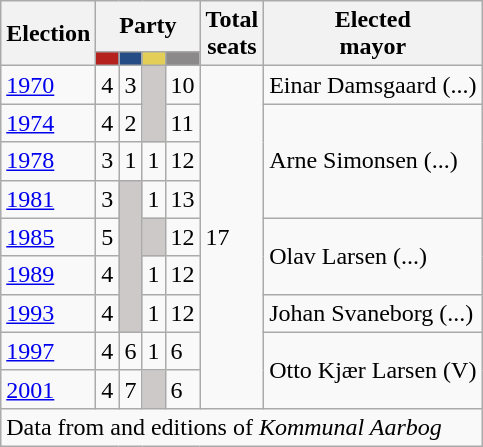<table class="wikitable">
<tr>
<th rowspan=2>Election</th>
<th colspan=4>Party</th>
<th rowspan=2>Total<br>seats</th>
<th rowspan=2>Elected<br>mayor</th>
</tr>
<tr>
<td style="background:#B5211D;"><strong><a href='#'></a></strong></td>
<td style="background:#254C85;"><strong><a href='#'></a></strong></td>
<td style="background:#E3CF57;"><strong><a href='#'></a></strong></td>
<td style="background:#8B8989;"><strong></strong></td>
</tr>
<tr>
<td><a href='#'>1970</a></td>
<td>4</td>
<td>3</td>
<td style="background:#CDC9C9;" rowspan=2></td>
<td>10</td>
<td rowspan=9>17</td>
<td>Einar Damsgaard (...)</td>
</tr>
<tr>
<td><a href='#'>1974</a></td>
<td>4</td>
<td>2</td>
<td>11</td>
<td rowspan=3>Arne Simonsen (...)</td>
</tr>
<tr>
<td><a href='#'>1978</a></td>
<td>3</td>
<td>1</td>
<td>1</td>
<td>12</td>
</tr>
<tr>
<td><a href='#'>1981</a></td>
<td>3</td>
<td style="background:#CDC9C9;" rowspan=4></td>
<td>1</td>
<td>13</td>
</tr>
<tr>
<td><a href='#'>1985</a></td>
<td>5</td>
<td style="background:#CDC9C9;"></td>
<td>12</td>
<td rowspan=2>Olav Larsen (...)</td>
</tr>
<tr>
<td><a href='#'>1989</a></td>
<td>4</td>
<td>1</td>
<td>12</td>
</tr>
<tr>
<td><a href='#'>1993</a></td>
<td>4</td>
<td>1</td>
<td>12</td>
<td>Johan Svaneborg (...)</td>
</tr>
<tr>
<td><a href='#'>1997</a></td>
<td>4</td>
<td>6</td>
<td>1</td>
<td>6</td>
<td rowspan=2>Otto Kjær Larsen (V)</td>
</tr>
<tr>
<td><a href='#'>2001</a></td>
<td>4</td>
<td>7</td>
<td style="background:#CDC9C9;"></td>
<td>6</td>
</tr>
<tr>
<td colspan=14>Data from  and editions of <em>Kommunal Aarbog</em></td>
</tr>
</table>
